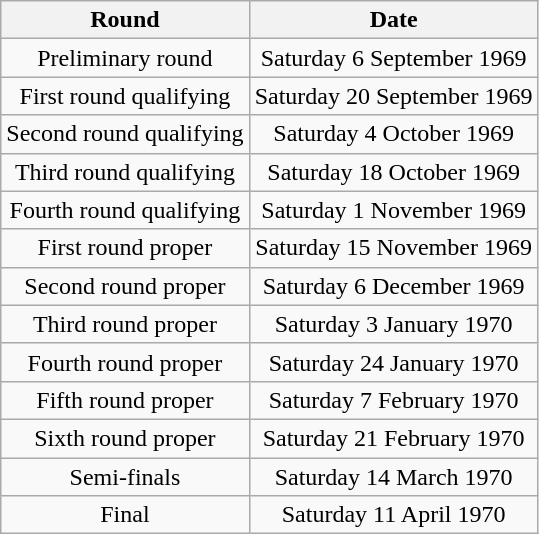<table class="wikitable" style="text-align: center">
<tr>
<th>Round</th>
<th>Date</th>
</tr>
<tr>
<td>Preliminary round</td>
<td>Saturday 6 September 1969</td>
</tr>
<tr>
<td>First round qualifying</td>
<td>Saturday 20 September 1969</td>
</tr>
<tr>
<td>Second round qualifying</td>
<td>Saturday 4 October 1969</td>
</tr>
<tr>
<td>Third round qualifying</td>
<td>Saturday 18 October 1969</td>
</tr>
<tr>
<td>Fourth round qualifying</td>
<td>Saturday 1 November 1969</td>
</tr>
<tr>
<td>First round proper</td>
<td>Saturday 15 November 1969</td>
</tr>
<tr>
<td>Second round proper</td>
<td>Saturday 6 December 1969</td>
</tr>
<tr>
<td>Third round proper</td>
<td>Saturday 3 January 1970</td>
</tr>
<tr>
<td>Fourth round proper</td>
<td>Saturday 24 January 1970</td>
</tr>
<tr>
<td>Fifth round proper</td>
<td>Saturday 7 February 1970</td>
</tr>
<tr>
<td>Sixth round proper</td>
<td>Saturday 21 February 1970</td>
</tr>
<tr>
<td>Semi-finals</td>
<td>Saturday 14 March 1970</td>
</tr>
<tr>
<td>Final</td>
<td>Saturday 11 April 1970</td>
</tr>
</table>
